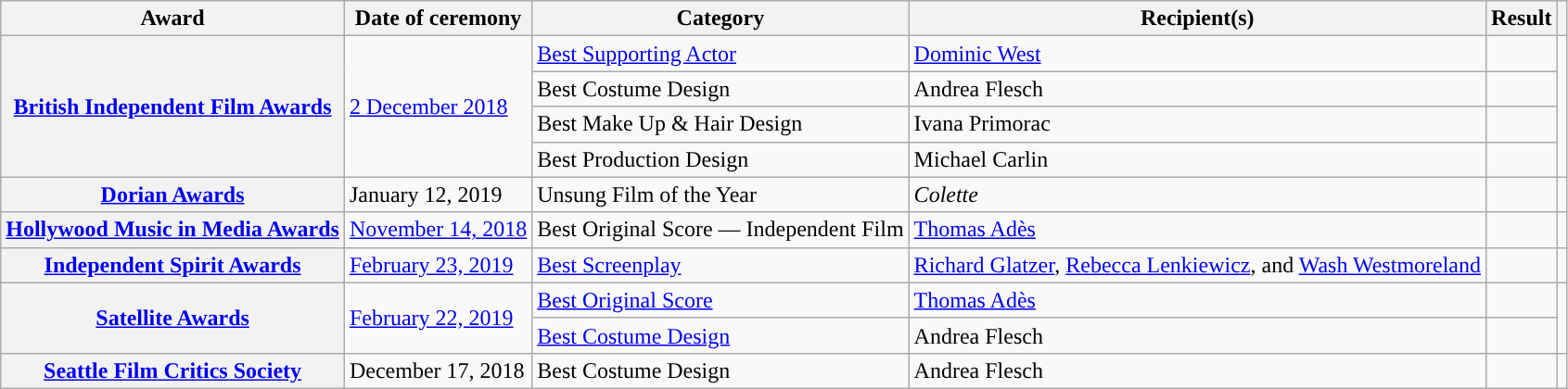<table class="wikitable sortable plainrowheaders">
<tr>
<th scope="col">Award</th>
<th scope="col">Date of ceremony</th>
<th scope="col">Category</th>
<th scope="col">Recipient(s)</th>
<th scope="col">Result</th>
<th scope="col" class="unsortable"></th>
</tr>
<tr>
<th scope="row" rowspan="4"><a href='#'>British Independent Film Awards</a></th>
<td rowspan="4"><a href='#'>2 December 2018</a></td>
<td><a href='#'>Best Supporting Actor</a></td>
<td><a href='#'>Dominic West</a></td>
<td></td>
<td rowspan="4" style="text-align:center;"></td>
</tr>
<tr>
<td>Best Costume Design</td>
<td>Andrea Flesch</td>
<td></td>
</tr>
<tr>
<td>Best Make Up & Hair Design</td>
<td>Ivana Primorac</td>
<td></td>
</tr>
<tr>
<td>Best Production Design</td>
<td>Michael Carlin</td>
<td></td>
</tr>
<tr>
<th scope="row"><a href='#'>Dorian Awards</a></th>
<td>January 12, 2019</td>
<td>Unsung Film of the Year</td>
<td><em>Colette</em></td>
<td></td>
<td style="text-align:center;"></td>
</tr>
<tr>
<th scope="row"><a href='#'>Hollywood Music in Media Awards</a></th>
<td><a href='#'>November 14, 2018</a></td>
<td>Best Original Score — Independent Film</td>
<td><a href='#'>Thomas Adès</a></td>
<td></td>
<td style="text-align:center;"></td>
</tr>
<tr>
<th scope="row"><a href='#'>Independent Spirit Awards</a></th>
<td><a href='#'>February 23, 2019</a></td>
<td><a href='#'>Best Screenplay</a></td>
<td><a href='#'>Richard Glatzer</a>, <a href='#'>Rebecca Lenkiewicz</a>, and <a href='#'>Wash Westmoreland</a></td>
<td></td>
<td style="text-align:center;"></td>
</tr>
<tr>
<th scope="row" rowspan="2"><a href='#'>Satellite Awards</a></th>
<td rowspan="2"><a href='#'>February 22, 2019</a></td>
<td><a href='#'>Best Original Score</a></td>
<td><a href='#'>Thomas Adès</a></td>
<td></td>
<td rowspan="2" style="text-align:center;"><br></td>
</tr>
<tr>
<td><a href='#'>Best Costume Design</a></td>
<td>Andrea Flesch</td>
<td></td>
</tr>
<tr>
<th scope="row"><a href='#'>Seattle Film Critics Society</a></th>
<td>December 17, 2018</td>
<td>Best Costume Design</td>
<td>Andrea Flesch</td>
<td></td>
<td style="text-align:center;"></td>
</tr>
</table>
